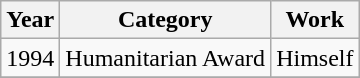<table class="wikitable unsortable">
<tr>
<th>Year</th>
<th>Category</th>
<th>Work</th>
</tr>
<tr>
<td>1994</td>
<td>Humanitarian Award</td>
<td>Himself</td>
</tr>
<tr>
</tr>
</table>
